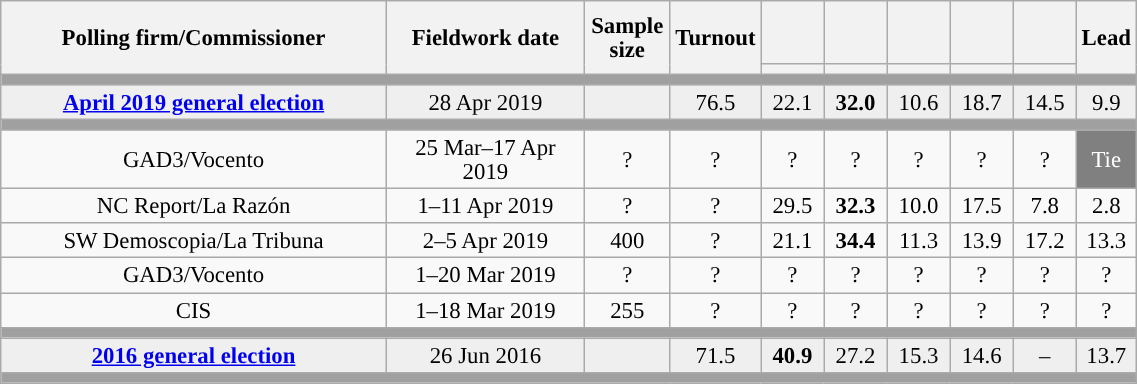<table class="wikitable collapsible collapsed" style="text-align:center; font-size:95%; line-height:16px;">
<tr style="height:42px;">
<th style="width:250px;" rowspan="2">Polling firm/Commissioner</th>
<th style="width:125px;" rowspan="2">Fieldwork date</th>
<th style="width:50px;" rowspan="2">Sample size</th>
<th style="width:45px;" rowspan="2">Turnout</th>
<th style="width:35px;"></th>
<th style="width:35px;"></th>
<th style="width:35px;"></th>
<th style="width:35px;"></th>
<th style="width:35px;"></th>
<th style="width:30px;" rowspan="2">Lead</th>
</tr>
<tr>
<th style="color:inherit;background:"></th>
<th style="color:inherit;background:"></th>
<th style="color:inherit;background:"></th>
<th style="color:inherit;background:"></th>
<th style="color:inherit;background:"></th>
</tr>
<tr>
<td colspan="10" style="background:#A0A0A0"></td>
</tr>
<tr style="background:#EFEFEF;">
<td><strong><a href='#'>April 2019 general election</a></strong></td>
<td>28 Apr 2019</td>
<td></td>
<td>76.5</td>
<td>22.1<br></td>
<td><strong>32.0</strong><br></td>
<td>10.6<br></td>
<td>18.7<br></td>
<td>14.5<br></td>
<td style="background:">9.9</td>
</tr>
<tr>
<td colspan="10" style="background:#A0A0A0"></td>
</tr>
<tr>
<td>GAD3/Vocento</td>
<td>25 Mar–17 Apr 2019</td>
<td>?</td>
<td>?</td>
<td>?<br></td>
<td>?<br></td>
<td>?<br></td>
<td>?<br></td>
<td>?<br></td>
<td style="background:gray;color:white;">Tie</td>
</tr>
<tr>
<td>NC Report/La Razón</td>
<td>1–11 Apr 2019</td>
<td>?</td>
<td>?</td>
<td>29.5<br></td>
<td><strong>32.3</strong><br></td>
<td>10.0<br></td>
<td>17.5<br></td>
<td>7.8<br></td>
<td style="background:">2.8</td>
</tr>
<tr>
<td>SW Demoscopia/La Tribuna</td>
<td>2–5 Apr 2019</td>
<td>400</td>
<td>?</td>
<td>21.1<br></td>
<td><strong>34.4</strong><br></td>
<td>11.3<br></td>
<td>13.9<br></td>
<td>17.2<br></td>
<td style="background:">13.3</td>
</tr>
<tr>
<td>GAD3/Vocento</td>
<td>1–20 Mar 2019</td>
<td>?</td>
<td>?</td>
<td>?<br></td>
<td>?<br></td>
<td>?<br></td>
<td>?<br></td>
<td>?<br></td>
<td style="background:">?</td>
</tr>
<tr>
<td>CIS</td>
<td>1–18 Mar 2019</td>
<td>255</td>
<td>?</td>
<td>?<br></td>
<td>?<br></td>
<td>?<br></td>
<td>?<br></td>
<td>?<br></td>
<td style="background:">?</td>
</tr>
<tr>
<td colspan="10" style="background:#A0A0A0"></td>
</tr>
<tr style="background:#EFEFEF;">
<td><strong><a href='#'>2016 general election</a></strong></td>
<td>26 Jun 2016</td>
<td></td>
<td>71.5</td>
<td><strong>40.9</strong><br></td>
<td>27.2<br></td>
<td>15.3<br></td>
<td>14.6<br></td>
<td>–</td>
<td style="background:">13.7</td>
</tr>
<tr>
<td colspan="10" style="background:#A0A0A0"></td>
</tr>
</table>
